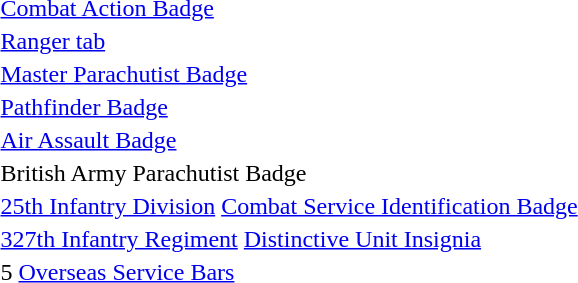<table>
<tr>
<td> <a href='#'>Combat Action Badge</a></td>
</tr>
<tr>
<td> <a href='#'>Ranger tab</a></td>
</tr>
<tr>
<td> <a href='#'>Master Parachutist Badge</a></td>
</tr>
<tr>
<td> <a href='#'>Pathfinder Badge</a></td>
</tr>
<tr>
<td> <a href='#'>Air Assault Badge</a></td>
</tr>
<tr>
<td> British Army Parachutist Badge</td>
</tr>
<tr>
<td> <a href='#'>25th Infantry Division</a> <a href='#'>Combat Service Identification Badge</a></td>
</tr>
<tr>
<td> <a href='#'>327th Infantry Regiment</a> <a href='#'>Distinctive Unit Insignia</a></td>
</tr>
<tr>
<td> 5 <a href='#'>Overseas Service Bars</a></td>
</tr>
</table>
